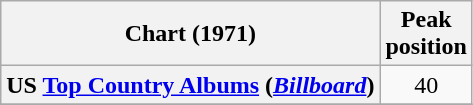<table class="wikitable sortable plainrowheaders" style="text-align:center">
<tr>
<th scope="col">Chart (1971)</th>
<th scope="col">Peak<br> position</th>
</tr>
<tr>
<th scope="row">US <a href='#'>Top Country Albums</a> (<em><a href='#'>Billboard</a></em>)</th>
<td>40</td>
</tr>
<tr>
</tr>
</table>
